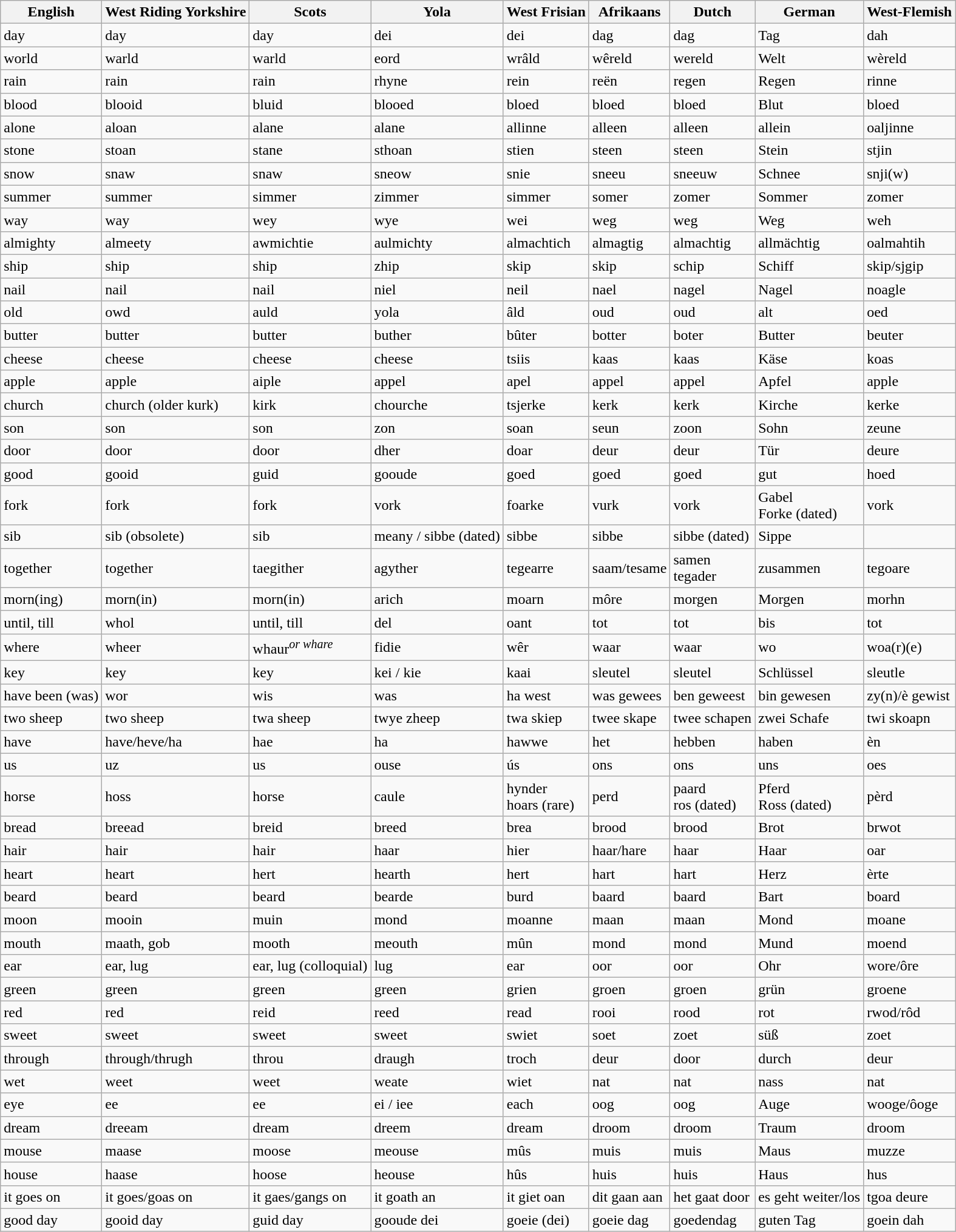<table class="wikitable sortable">
<tr>
<th>English</th>
<th>West Riding Yorkshire</th>
<th>Scots</th>
<th>Yola</th>
<th>West Frisian</th>
<th>Afrikaans</th>
<th>Dutch</th>
<th>German</th>
<th>West-Flemish</th>
</tr>
<tr>
<td>day</td>
<td>day</td>
<td>day</td>
<td>dei</td>
<td>dei</td>
<td>dag</td>
<td>dag</td>
<td>Tag</td>
<td>dah</td>
</tr>
<tr>
<td>world</td>
<td>warld</td>
<td>warld</td>
<td>eord</td>
<td>wrâld</td>
<td>wêreld</td>
<td>wereld</td>
<td>Welt</td>
<td>wèreld</td>
</tr>
<tr>
<td>rain</td>
<td>rain</td>
<td>rain</td>
<td>rhyne</td>
<td>rein</td>
<td>reën</td>
<td>regen</td>
<td>Regen</td>
<td>rinne</td>
</tr>
<tr>
<td>blood</td>
<td>blooid</td>
<td>bluid</td>
<td>blooed</td>
<td>bloed</td>
<td>bloed</td>
<td>bloed</td>
<td>Blut</td>
<td>bloed</td>
</tr>
<tr>
<td>alone</td>
<td>aloan</td>
<td>alane</td>
<td>alane</td>
<td>allinne</td>
<td>alleen</td>
<td>alleen</td>
<td>allein</td>
<td>oaljinne</td>
</tr>
<tr>
<td>stone</td>
<td>stoan</td>
<td>stane</td>
<td>sthoan</td>
<td>stien</td>
<td>steen</td>
<td>steen</td>
<td>Stein</td>
<td>stjin</td>
</tr>
<tr>
<td>snow</td>
<td>snaw</td>
<td>snaw</td>
<td>sneow</td>
<td>snie</td>
<td>sneeu</td>
<td>sneeuw</td>
<td>Schnee</td>
<td>snji(w)</td>
</tr>
<tr>
<td>summer</td>
<td>summer</td>
<td>simmer</td>
<td>zimmer</td>
<td>simmer</td>
<td>somer</td>
<td>zomer</td>
<td>Sommer</td>
<td>zomer</td>
</tr>
<tr>
<td>way</td>
<td>way</td>
<td>wey</td>
<td>wye</td>
<td>wei</td>
<td>weg</td>
<td>weg</td>
<td>Weg</td>
<td>weh</td>
</tr>
<tr>
<td>almighty</td>
<td>almeety</td>
<td>awmichtie</td>
<td>aulmichty</td>
<td>almachtich</td>
<td>almagtig</td>
<td>almachtig</td>
<td>allmächtig</td>
<td>oalmahtih</td>
</tr>
<tr>
<td>ship</td>
<td>ship</td>
<td>ship</td>
<td>zhip</td>
<td>skip</td>
<td>skip</td>
<td>schip</td>
<td>Schiff</td>
<td>skip/sjgip</td>
</tr>
<tr>
<td>nail</td>
<td>nail</td>
<td>nail</td>
<td>niel</td>
<td>neil</td>
<td>nael</td>
<td>nagel</td>
<td>Nagel</td>
<td>noagle</td>
</tr>
<tr>
<td>old</td>
<td>owd</td>
<td>auld</td>
<td>yola</td>
<td>âld</td>
<td>oud</td>
<td>oud</td>
<td>alt</td>
<td>oed</td>
</tr>
<tr>
<td>butter</td>
<td>butter</td>
<td>butter</td>
<td>buther</td>
<td>bûter</td>
<td>botter</td>
<td>boter</td>
<td>Butter</td>
<td>beuter</td>
</tr>
<tr>
<td>cheese</td>
<td>cheese</td>
<td>cheese</td>
<td>cheese</td>
<td>tsiis</td>
<td>kaas</td>
<td>kaas</td>
<td>Käse</td>
<td>koas</td>
</tr>
<tr>
<td>apple</td>
<td>apple</td>
<td>aiple</td>
<td>appel</td>
<td>apel</td>
<td>appel</td>
<td>appel</td>
<td>Apfel</td>
<td>apple</td>
</tr>
<tr>
<td>church</td>
<td>church (older kurk)</td>
<td>kirk</td>
<td>chourche</td>
<td>tsjerke</td>
<td>kerk</td>
<td>kerk</td>
<td>Kirche</td>
<td>kerke</td>
</tr>
<tr>
<td>son</td>
<td>son</td>
<td>son</td>
<td>zon</td>
<td>soan</td>
<td>seun</td>
<td>zoon</td>
<td>Sohn</td>
<td>zeune</td>
</tr>
<tr>
<td>door</td>
<td>door</td>
<td>door</td>
<td>dher</td>
<td>doar</td>
<td>deur</td>
<td>deur</td>
<td>Tür</td>
<td>deure</td>
</tr>
<tr>
<td>good</td>
<td>gooid</td>
<td>guid</td>
<td>gooude</td>
<td>goed</td>
<td>goed</td>
<td>goed</td>
<td>gut</td>
<td>hoed</td>
</tr>
<tr>
<td>fork</td>
<td>fork</td>
<td>fork</td>
<td>vork</td>
<td>foarke</td>
<td>vurk</td>
<td>vork</td>
<td>Gabel <br> Forke (dated)</td>
<td>vork</td>
</tr>
<tr>
<td>sib</td>
<td>sib (obsolete)</td>
<td>sib</td>
<td>meany / sibbe (dated)</td>
<td>sibbe</td>
<td>sibbe</td>
<td>sibbe (dated)</td>
<td>Sippe</td>
<td></td>
</tr>
<tr>
<td>together</td>
<td>together</td>
<td>taegither</td>
<td>agyther</td>
<td>tegearre</td>
<td>saam/tesame</td>
<td>samen <br> tegader</td>
<td>zusammen</td>
<td>tegoare</td>
</tr>
<tr>
<td>morn(ing)</td>
<td>morn(in)</td>
<td>morn(in)</td>
<td>arich</td>
<td>moarn</td>
<td>môre</td>
<td>morgen</td>
<td>Morgen</td>
<td>morhn</td>
</tr>
<tr>
<td>until, till</td>
<td>whol</td>
<td>until, till</td>
<td>del</td>
<td>oant</td>
<td>tot</td>
<td>tot</td>
<td>bis</td>
<td>tot</td>
</tr>
<tr>
<td>where</td>
<td>wheer</td>
<td>whaur<sup><em>or whare</em></sup></td>
<td>fidie</td>
<td>wêr</td>
<td>waar</td>
<td>waar</td>
<td>wo</td>
<td>woa(r)(e)</td>
</tr>
<tr>
<td>key</td>
<td>key</td>
<td>key</td>
<td>kei / kie</td>
<td>kaai</td>
<td>sleutel</td>
<td>sleutel</td>
<td>Schlüssel</td>
<td>sleutle</td>
</tr>
<tr>
<td>have been (was)</td>
<td>wor</td>
<td>wis</td>
<td>was</td>
<td>ha west</td>
<td>was gewees</td>
<td>ben geweest</td>
<td>bin gewesen</td>
<td>zy(n)/è gewist</td>
</tr>
<tr>
<td>two sheep</td>
<td>two sheep</td>
<td>twa sheep</td>
<td>twye zheep</td>
<td>twa skiep</td>
<td>twee skape</td>
<td>twee schapen</td>
<td>zwei Schafe</td>
<td>twi skoapn</td>
</tr>
<tr>
<td>have</td>
<td>have/heve/ha</td>
<td>hae</td>
<td>ha</td>
<td>hawwe</td>
<td>het</td>
<td>hebben</td>
<td>haben</td>
<td>èn</td>
</tr>
<tr>
<td>us</td>
<td>uz</td>
<td>us</td>
<td>ouse</td>
<td>ús</td>
<td>ons</td>
<td>ons</td>
<td>uns</td>
<td>oes</td>
</tr>
<tr>
<td>horse</td>
<td>hoss</td>
<td>horse</td>
<td>caule</td>
<td>hynder <br>hoars (rare)</td>
<td>perd</td>
<td>paard <br>ros (dated)</td>
<td>Pferd <br> Ross (dated)</td>
<td>pèrd</td>
</tr>
<tr>
<td>bread</td>
<td>breead</td>
<td>breid</td>
<td>breed</td>
<td>brea</td>
<td>brood</td>
<td>brood</td>
<td>Brot</td>
<td>brwot</td>
</tr>
<tr>
<td>hair</td>
<td>hair</td>
<td>hair</td>
<td>haar</td>
<td>hier</td>
<td>haar/hare</td>
<td>haar</td>
<td>Haar</td>
<td>oar</td>
</tr>
<tr>
<td>heart</td>
<td>heart</td>
<td>hert</td>
<td>hearth</td>
<td>hert</td>
<td>hart</td>
<td>hart</td>
<td>Herz</td>
<td>èrte</td>
</tr>
<tr>
<td>beard</td>
<td>beard</td>
<td>beard</td>
<td>bearde</td>
<td>burd</td>
<td>baard</td>
<td>baard</td>
<td>Bart</td>
<td>board</td>
</tr>
<tr>
<td>moon</td>
<td>mooin</td>
<td>muin</td>
<td>mond</td>
<td>moanne</td>
<td>maan</td>
<td>maan</td>
<td>Mond</td>
<td>moane</td>
</tr>
<tr>
<td>mouth</td>
<td>maath, gob</td>
<td>mooth</td>
<td>meouth</td>
<td>mûn</td>
<td>mond</td>
<td>mond</td>
<td>Mund</td>
<td>moend</td>
</tr>
<tr>
<td>ear</td>
<td>ear, lug</td>
<td>ear, lug (colloquial)</td>
<td>lug</td>
<td>ear</td>
<td>oor</td>
<td>oor</td>
<td>Ohr</td>
<td>wore/ôre</td>
</tr>
<tr>
<td>green</td>
<td>green</td>
<td>green</td>
<td>green</td>
<td>grien</td>
<td>groen</td>
<td>groen</td>
<td>grün</td>
<td>groene</td>
</tr>
<tr>
<td>red</td>
<td>red</td>
<td>reid</td>
<td>reed</td>
<td>read</td>
<td>rooi</td>
<td>rood</td>
<td>rot</td>
<td>rwod/rôd</td>
</tr>
<tr>
<td>sweet</td>
<td>sweet</td>
<td>sweet</td>
<td>sweet</td>
<td>swiet</td>
<td>soet</td>
<td>zoet</td>
<td>süß</td>
<td>zoet</td>
</tr>
<tr>
<td>through</td>
<td>through/thrugh</td>
<td>throu</td>
<td>draugh</td>
<td>troch</td>
<td>deur</td>
<td>door</td>
<td>durch</td>
<td>deur</td>
</tr>
<tr>
<td>wet</td>
<td>weet</td>
<td>weet</td>
<td>weate</td>
<td>wiet</td>
<td>nat</td>
<td>nat</td>
<td>nass</td>
<td>nat</td>
</tr>
<tr>
<td>eye</td>
<td>ee</td>
<td>ee</td>
<td>ei / iee</td>
<td>each</td>
<td>oog</td>
<td>oog</td>
<td>Auge</td>
<td>wooge/ôoge</td>
</tr>
<tr>
<td>dream</td>
<td>dreeam</td>
<td>dream</td>
<td>dreem</td>
<td>dream</td>
<td>droom</td>
<td>droom</td>
<td>Traum</td>
<td>droom</td>
</tr>
<tr>
<td>mouse</td>
<td>maase</td>
<td>moose</td>
<td>meouse</td>
<td>mûs</td>
<td>muis</td>
<td>muis</td>
<td>Maus</td>
<td>muzze</td>
</tr>
<tr>
<td>house</td>
<td>haase</td>
<td>hoose</td>
<td>heouse</td>
<td>hûs</td>
<td>huis</td>
<td>huis</td>
<td>Haus</td>
<td>hus</td>
</tr>
<tr>
<td>it goes on</td>
<td>it goes/goas on</td>
<td>it gaes/gangs on</td>
<td>it goath an</td>
<td>it giet oan</td>
<td>dit gaan aan</td>
<td>het gaat door</td>
<td>es geht weiter/los</td>
<td>tgoa deure</td>
</tr>
<tr>
<td>good day</td>
<td>gooid day</td>
<td>guid day</td>
<td>gooude dei</td>
<td>goeie (dei)</td>
<td>goeie dag</td>
<td>goedendag</td>
<td>guten Tag</td>
<td>goein dah</td>
</tr>
</table>
